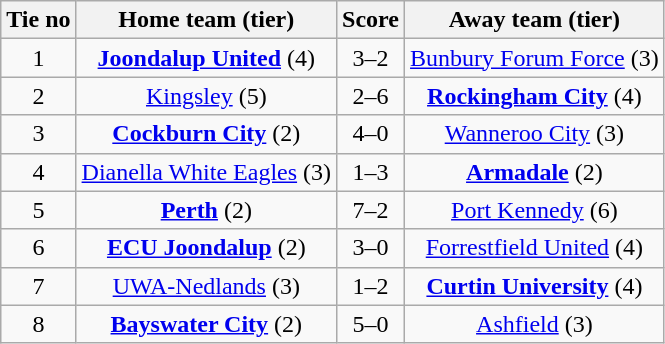<table class="wikitable" style="text-align:center">
<tr>
<th>Tie no</th>
<th>Home team (tier)</th>
<th>Score</th>
<th>Away team (tier)</th>
</tr>
<tr>
<td>1</td>
<td><strong><a href='#'>Joondalup United</a></strong> (4)</td>
<td>3–2</td>
<td><a href='#'>Bunbury Forum Force</a> (3)</td>
</tr>
<tr>
<td>2</td>
<td><a href='#'>Kingsley</a> (5)</td>
<td>2–6</td>
<td><strong><a href='#'>Rockingham City</a></strong> (4)</td>
</tr>
<tr>
<td>3</td>
<td><strong><a href='#'>Cockburn City</a></strong> (2)</td>
<td>4–0</td>
<td><a href='#'>Wanneroo City</a> (3)</td>
</tr>
<tr>
<td>4</td>
<td><a href='#'>Dianella White Eagles</a> (3)</td>
<td>1–3</td>
<td><strong><a href='#'>Armadale</a></strong> (2)</td>
</tr>
<tr>
<td>5</td>
<td><strong><a href='#'>Perth</a></strong> (2)</td>
<td>7–2</td>
<td><a href='#'>Port Kennedy</a> (6)</td>
</tr>
<tr>
<td>6</td>
<td><strong><a href='#'>ECU Joondalup</a></strong> (2)</td>
<td>3–0</td>
<td><a href='#'>Forrestfield United</a> (4)</td>
</tr>
<tr>
<td>7</td>
<td><a href='#'>UWA-Nedlands</a> (3)</td>
<td>1–2</td>
<td><strong><a href='#'>Curtin University</a></strong> (4)</td>
</tr>
<tr>
<td>8</td>
<td><strong><a href='#'>Bayswater City</a></strong> (2)</td>
<td>5–0</td>
<td><a href='#'>Ashfield</a> (3)</td>
</tr>
</table>
